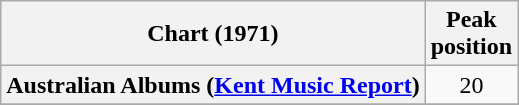<table class="wikitable sortable plainrowheaders">
<tr>
<th>Chart (1971)</th>
<th>Peak<br>position</th>
</tr>
<tr>
<th scope="row">Australian Albums (<a href='#'>Kent Music Report</a>)</th>
<td align="center">20</td>
</tr>
<tr>
</tr>
<tr>
</tr>
<tr>
</tr>
</table>
